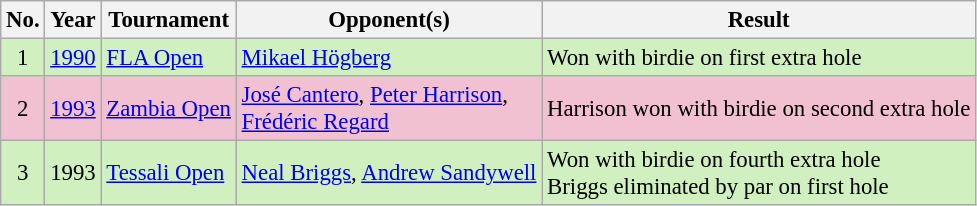<table class="wikitable" style="font-size:95%;">
<tr>
<th>No.</th>
<th>Year</th>
<th>Tournament</th>
<th>Opponent(s)</th>
<th>Result</th>
</tr>
<tr style="background:#D0F0C0;">
<td align=center>1</td>
<td><a href='#'>1990</a></td>
<td><a href='#'>FLA Open</a></td>
<td> <a href='#'>Mikael Högberg</a></td>
<td>Won with birdie on first extra hole</td>
</tr>
<tr style="background:#F2C1D1;">
<td align=center>2</td>
<td><a href='#'>1993</a></td>
<td><a href='#'>Zambia Open</a></td>
<td> <a href='#'>José Cantero</a>,  <a href='#'>Peter Harrison</a>,<br> <a href='#'>Frédéric Regard</a></td>
<td>Harrison won with birdie on second extra hole</td>
</tr>
<tr style="background:#D0F0C0;">
<td align=center>3</td>
<td>1993</td>
<td><a href='#'>Tessali Open</a></td>
<td> <a href='#'>Neal Briggs</a>,  <a href='#'>Andrew Sandywell</a></td>
<td>Won with birdie on fourth extra hole<br>Briggs eliminated by par on first hole</td>
</tr>
</table>
